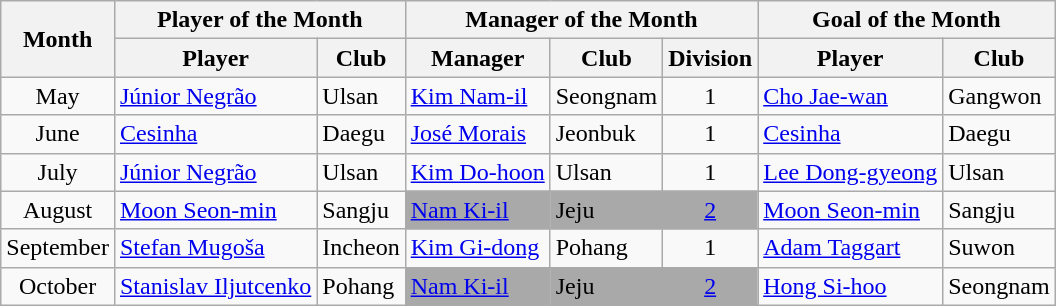<table class="wikitable">
<tr>
<th rowspan="2">Month</th>
<th colspan="2">Player of the Month</th>
<th colspan="3">Manager of the Month</th>
<th colspan="2">Goal of the Month</th>
</tr>
<tr>
<th>Player</th>
<th>Club</th>
<th>Manager</th>
<th>Club</th>
<th>Division</th>
<th>Player</th>
<th>Club</th>
</tr>
<tr>
<td align=center>May</td>
<td> <a href='#'>Júnior Negrão</a></td>
<td>Ulsan</td>
<td> <a href='#'>Kim Nam-il</a></td>
<td>Seongnam</td>
<td align="center">1</td>
<td> <a href='#'>Cho Jae-wan</a></td>
<td>Gangwon</td>
</tr>
<tr>
<td align=center>June</td>
<td> <a href='#'>Cesinha</a></td>
<td>Daegu</td>
<td> <a href='#'>José Morais</a></td>
<td>Jeonbuk</td>
<td align="center">1</td>
<td> <a href='#'>Cesinha</a></td>
<td>Daegu</td>
</tr>
<tr>
<td align=center>July</td>
<td> <a href='#'>Júnior Negrão</a></td>
<td>Ulsan</td>
<td> <a href='#'>Kim Do-hoon</a></td>
<td>Ulsan</td>
<td align="center">1</td>
<td> <a href='#'>Lee Dong-gyeong</a></td>
<td>Ulsan</td>
</tr>
<tr>
<td align=center>August</td>
<td> <a href='#'>Moon Seon-min</a></td>
<td>Sangju</td>
<td bgcolor="darkgray"> <a href='#'>Nam Ki-il</a></td>
<td bgcolor="darkgray">Jeju</td>
<td bgcolor="darkgray" align="center"><a href='#'>2</a></td>
<td> <a href='#'>Moon Seon-min</a></td>
<td>Sangju</td>
</tr>
<tr>
<td align=center>September</td>
<td> <a href='#'>Stefan Mugoša</a></td>
<td>Incheon</td>
<td> <a href='#'>Kim Gi-dong</a></td>
<td>Pohang</td>
<td align="center">1</td>
<td> <a href='#'>Adam Taggart</a></td>
<td>Suwon</td>
</tr>
<tr>
<td align=center>October</td>
<td> <a href='#'>Stanislav Iljutcenko</a></td>
<td>Pohang</td>
<td bgcolor="darkgray"> <a href='#'>Nam Ki-il</a></td>
<td bgcolor="darkgray">Jeju</td>
<td bgcolor="darkgray" align="center"><a href='#'>2</a></td>
<td> <a href='#'>Hong Si-hoo</a></td>
<td>Seongnam</td>
</tr>
</table>
